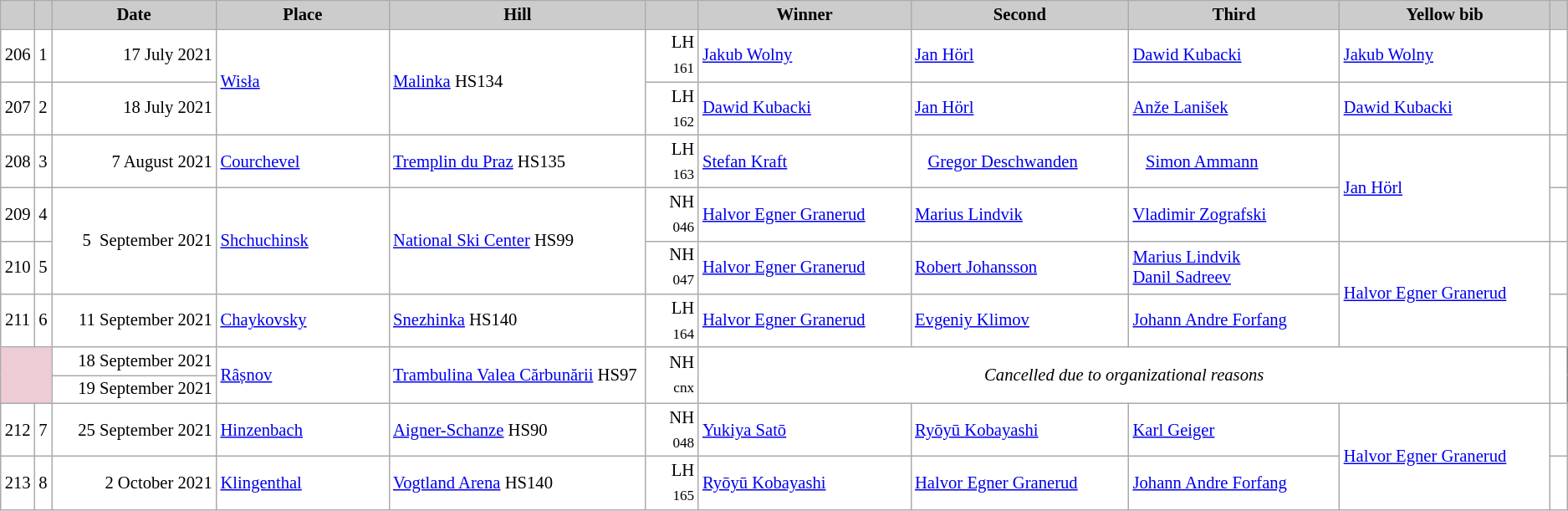<table class="wikitable plainrowheaders" style="background:#fff; font-size:86%; line-height:16px; border:grey solid 1px; border-collapse:collapse;">
<tr>
<th scope="col" style="background:#ccc; width=30 px;"></th>
<th scope="col" style="background:#ccc; width=45 px;"></th>
<th scope="col" style="background:#ccc; width:140px;">Date</th>
<th scope="col" style="background:#ccc; width:150px;">Place</th>
<th scope="col" style="background:#ccc; width:240px;">Hill</th>
<th scope="col" style="background:#ccc; width:40px;"></th>
<th scope="col" style="background:#ccc; width:195px;">Winner</th>
<th scope="col" style="background:#ccc; width:195px;">Second</th>
<th scope="col" style="background:#ccc; width:195px;">Third</th>
<th scope="col" style="background:#ccc; width:195px;">Yellow bib</th>
<th scope="col" style="background:#ccc; width:10px;"></th>
</tr>
<tr>
<td style="text-align:center">206</td>
<td style="text-align:center">1</td>
<td style="text-align:right">17 July 2021</td>
<td rowspan=2> <a href='#'>Wisła</a></td>
<td rowspan=2><a href='#'>Malinka</a> HS134</td>
<td align="right">LH <sub>161</sub></td>
<td> <a href='#'>Jakub Wolny</a></td>
<td> <a href='#'>Jan Hörl</a></td>
<td> <a href='#'>Dawid Kubacki</a></td>
<td> <a href='#'>Jakub Wolny</a></td>
<td></td>
</tr>
<tr>
<td style="text-align:center">207</td>
<td style="text-align:center">2</td>
<td style="text-align:right">18 July 2021</td>
<td align="right">LH <sub>162</sub></td>
<td> <a href='#'>Dawid Kubacki</a></td>
<td> <a href='#'>Jan Hörl</a></td>
<td> <a href='#'>Anže Lanišek</a></td>
<td> <a href='#'>Dawid Kubacki</a></td>
<td></td>
</tr>
<tr>
<td style="text-align:center">208</td>
<td style="text-align:center">3</td>
<td style="text-align:right">7 August 2021</td>
<td> <a href='#'>Courchevel</a></td>
<td><a href='#'>Tremplin du Praz</a> HS135</td>
<td align="right">LH <sub>163</sub></td>
<td> <a href='#'>Stefan Kraft</a></td>
<td>   <a href='#'>Gregor Deschwanden</a></td>
<td>   <a href='#'>Simon Ammann</a></td>
<td rowspan=2> <a href='#'>Jan Hörl</a></td>
<td></td>
</tr>
<tr>
<td style="text-align:center">209</td>
<td style="text-align:center">4</td>
<td rowspan=2 style="text-align:right">5  September 2021</td>
<td rowspan=2> <a href='#'>Shchuchinsk</a></td>
<td rowspan=2><a href='#'>National Ski Center</a> HS99</td>
<td align="right">NH <sub>046</sub></td>
<td> <a href='#'>Halvor Egner Granerud</a></td>
<td> <a href='#'>Marius Lindvik</a></td>
<td> <a href='#'>Vladimir Zografski</a></td>
<td></td>
</tr>
<tr>
<td style="text-align:center">210</td>
<td style="text-align:center">5</td>
<td align="right">NH <sub>047</sub></td>
<td> <a href='#'>Halvor Egner Granerud</a></td>
<td> <a href='#'>Robert Johansson</a></td>
<td> <a href='#'>Marius Lindvik</a><br> <a href='#'>Danil Sadreev</a></td>
<td rowspan=2> <a href='#'>Halvor Egner Granerud</a></td>
<td></td>
</tr>
<tr>
<td style="text-align:center">211</td>
<td style="text-align:center">6</td>
<td style="text-align:right">11 September 2021</td>
<td> <a href='#'>Chaykovsky</a></td>
<td><a href='#'>Snezhinka</a> HS140</td>
<td align="right">LH <sub>164</sub></td>
<td> <a href='#'>Halvor Egner Granerud</a></td>
<td> <a href='#'>Evgeniy Klimov</a></td>
<td> <a href='#'>Johann Andre Forfang</a></td>
<td></td>
</tr>
<tr>
<td colspan="2" rowspan="2" align="center" bgcolor="EDCCD5"></td>
<td style="text-align:right">18 September 2021</td>
<td rowspan=2> <a href='#'>Râșnov</a></td>
<td rowspan=2><a href='#'>Trambulina Valea Cărbunării</a> HS97</td>
<td rowspan=2 align="right">NH <sub>cnx</sub></td>
<td align="center" colspan="4" rowspan="2"><em>Cancelled due to organizational reasons</em></td>
</tr>
<tr>
<td style="text-align:right">19 September 2021</td>
</tr>
<tr>
<td style="text-align:center">212</td>
<td style="text-align:center">7</td>
<td style="text-align:right">25 September 2021</td>
<td> <a href='#'>Hinzenbach</a></td>
<td><a href='#'>Aigner-Schanze</a> HS90</td>
<td align="right">NH <sub>048</sub></td>
<td> <a href='#'>Yukiya Satō</a></td>
<td> <a href='#'>Ryōyū Kobayashi</a></td>
<td> <a href='#'>Karl Geiger</a></td>
<td rowspan=2> <a href='#'>Halvor Egner Granerud</a></td>
<td></td>
</tr>
<tr>
<td style="text-align:center">213</td>
<td style="text-align:center">8</td>
<td style="text-align:right">2 October 2021</td>
<td> <a href='#'>Klingenthal</a></td>
<td><a href='#'>Vogtland Arena</a> HS140</td>
<td align="right">LH <sub>165</sub></td>
<td> <a href='#'>Ryōyū Kobayashi</a></td>
<td> <a href='#'>Halvor Egner Granerud</a></td>
<td> <a href='#'>Johann Andre Forfang</a></td>
<td></td>
</tr>
</table>
